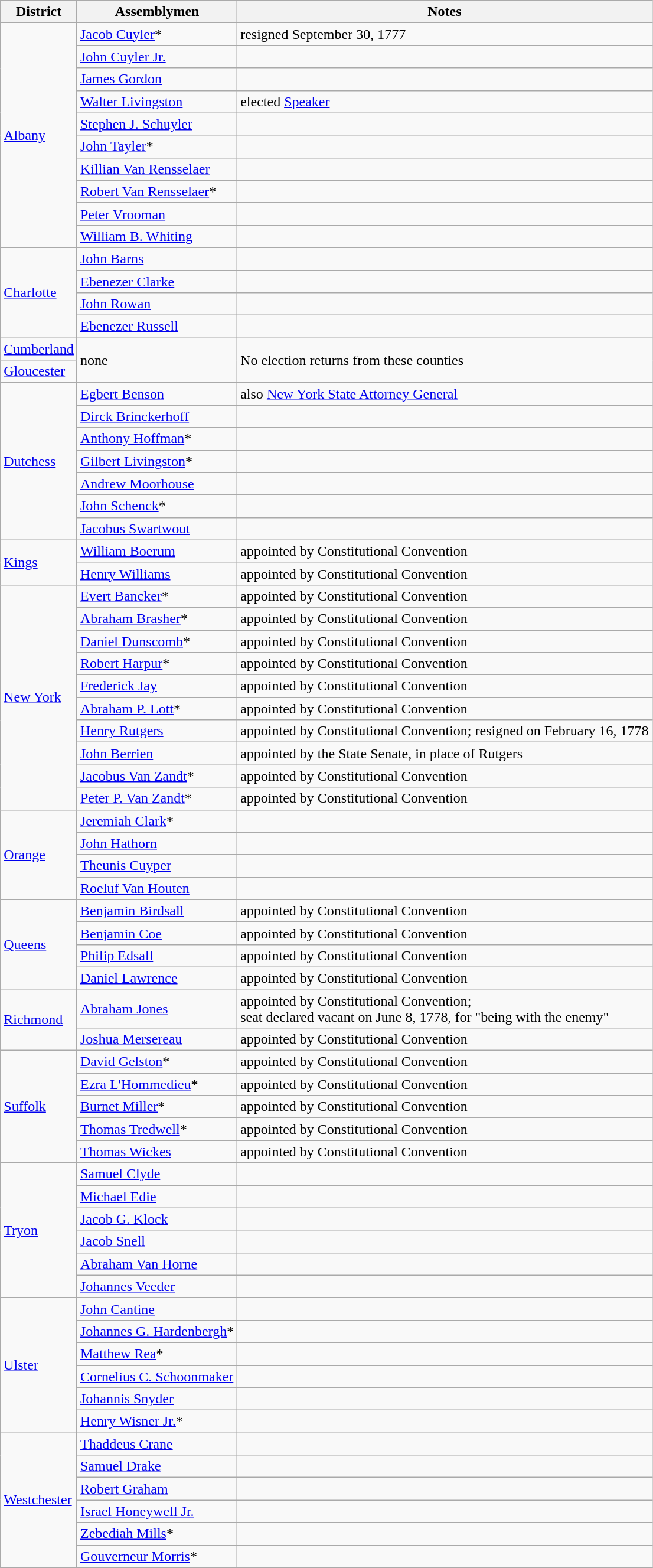<table class=wikitable>
<tr>
<th>District</th>
<th>Assemblymen</th>
<th>Notes</th>
</tr>
<tr>
<td rowspan="10"><a href='#'>Albany</a></td>
<td><a href='#'>Jacob Cuyler</a>*</td>
<td>resigned September 30, 1777</td>
</tr>
<tr>
<td><a href='#'>John Cuyler Jr.</a></td>
<td></td>
</tr>
<tr>
<td><a href='#'>James Gordon</a></td>
<td></td>
</tr>
<tr>
<td><a href='#'>Walter Livingston</a></td>
<td>elected <a href='#'>Speaker</a></td>
</tr>
<tr>
<td><a href='#'>Stephen J. Schuyler</a></td>
<td></td>
</tr>
<tr>
<td><a href='#'>John Tayler</a>*</td>
<td></td>
</tr>
<tr>
<td><a href='#'>Killian Van Rensselaer</a></td>
<td></td>
</tr>
<tr>
<td><a href='#'>Robert Van Rensselaer</a>*</td>
<td></td>
</tr>
<tr>
<td><a href='#'>Peter Vrooman</a></td>
<td></td>
</tr>
<tr>
<td><a href='#'>William B. Whiting</a></td>
<td></td>
</tr>
<tr>
<td rowspan="4"><a href='#'>Charlotte</a></td>
<td><a href='#'>John Barns</a></td>
<td></td>
</tr>
<tr>
<td><a href='#'>Ebenezer Clarke</a></td>
<td></td>
</tr>
<tr>
<td><a href='#'>John Rowan</a></td>
<td></td>
</tr>
<tr>
<td><a href='#'>Ebenezer Russell</a></td>
<td></td>
</tr>
<tr>
<td><a href='#'>Cumberland</a></td>
<td rowspan="2">none</td>
<td rowspan="2">No election returns from these counties</td>
</tr>
<tr>
<td><a href='#'>Gloucester</a></td>
</tr>
<tr>
<td rowspan="7"><a href='#'>Dutchess</a></td>
<td><a href='#'>Egbert Benson</a></td>
<td>also <a href='#'>New York State Attorney General</a></td>
</tr>
<tr>
<td><a href='#'>Dirck Brinckerhoff</a></td>
<td></td>
</tr>
<tr>
<td><a href='#'>Anthony Hoffman</a>*</td>
<td></td>
</tr>
<tr>
<td><a href='#'>Gilbert Livingston</a>*</td>
<td></td>
</tr>
<tr>
<td><a href='#'>Andrew Moorhouse</a></td>
<td></td>
</tr>
<tr>
<td><a href='#'>John Schenck</a>*</td>
<td></td>
</tr>
<tr>
<td><a href='#'>Jacobus Swartwout</a></td>
<td></td>
</tr>
<tr>
<td rowspan="2"><a href='#'>Kings</a></td>
<td><a href='#'>William Boerum</a></td>
<td>appointed by Constitutional Convention</td>
</tr>
<tr>
<td><a href='#'>Henry Williams</a></td>
<td>appointed by Constitutional Convention</td>
</tr>
<tr>
<td rowspan="10"><a href='#'>New York</a></td>
<td><a href='#'>Evert Bancker</a>*</td>
<td>appointed by Constitutional Convention</td>
</tr>
<tr>
<td><a href='#'>Abraham Brasher</a>*</td>
<td>appointed by Constitutional Convention</td>
</tr>
<tr>
<td><a href='#'>Daniel Dunscomb</a>*</td>
<td>appointed by Constitutional Convention</td>
</tr>
<tr>
<td><a href='#'>Robert Harpur</a>*</td>
<td>appointed by Constitutional Convention</td>
</tr>
<tr>
<td><a href='#'>Frederick Jay</a></td>
<td>appointed by Constitutional Convention</td>
</tr>
<tr>
<td><a href='#'>Abraham P. Lott</a>*</td>
<td>appointed by Constitutional Convention</td>
</tr>
<tr>
<td><a href='#'>Henry Rutgers</a></td>
<td>appointed by Constitutional Convention; resigned on February 16, 1778</td>
</tr>
<tr>
<td><a href='#'>John Berrien</a></td>
<td>appointed by the State Senate, in place of Rutgers</td>
</tr>
<tr>
<td><a href='#'>Jacobus Van Zandt</a>*</td>
<td>appointed by Constitutional Convention</td>
</tr>
<tr>
<td><a href='#'>Peter P. Van Zandt</a>*</td>
<td>appointed by Constitutional Convention</td>
</tr>
<tr>
<td rowspan="4"><a href='#'>Orange</a></td>
<td><a href='#'>Jeremiah Clark</a>*</td>
<td></td>
</tr>
<tr>
<td><a href='#'>John Hathorn</a></td>
<td></td>
</tr>
<tr>
<td><a href='#'>Theunis Cuyper</a></td>
<td></td>
</tr>
<tr>
<td><a href='#'>Roeluf Van Houten</a></td>
<td></td>
</tr>
<tr>
<td rowspan="4"><a href='#'>Queens</a></td>
<td><a href='#'>Benjamin Birdsall</a></td>
<td>appointed by Constitutional Convention</td>
</tr>
<tr>
<td><a href='#'>Benjamin Coe</a></td>
<td>appointed by Constitutional Convention</td>
</tr>
<tr>
<td><a href='#'>Philip Edsall</a></td>
<td>appointed by Constitutional Convention</td>
</tr>
<tr>
<td><a href='#'>Daniel Lawrence</a></td>
<td>appointed by Constitutional Convention</td>
</tr>
<tr>
<td rowspan="2"><a href='#'>Richmond</a></td>
<td><a href='#'>Abraham Jones</a></td>
<td>appointed by Constitutional Convention; <br>seat declared vacant on June 8, 1778, for "being with the enemy"</td>
</tr>
<tr>
<td><a href='#'> Joshua Mersereau</a></td>
<td>appointed by Constitutional Convention</td>
</tr>
<tr>
<td rowspan="5"><a href='#'>Suffolk</a></td>
<td><a href='#'>David Gelston</a>*</td>
<td>appointed by Constitutional Convention</td>
</tr>
<tr>
<td><a href='#'>Ezra L'Hommedieu</a>*</td>
<td>appointed by Constitutional Convention</td>
</tr>
<tr>
<td><a href='#'>Burnet Miller</a>*</td>
<td>appointed by Constitutional Convention</td>
</tr>
<tr>
<td><a href='#'>Thomas Tredwell</a>*</td>
<td>appointed by Constitutional Convention</td>
</tr>
<tr>
<td><a href='#'>Thomas Wickes</a></td>
<td>appointed by Constitutional Convention</td>
</tr>
<tr>
<td rowspan="6"><a href='#'>Tryon</a></td>
<td><a href='#'>Samuel Clyde</a></td>
<td></td>
</tr>
<tr>
<td><a href='#'>Michael Edie</a></td>
<td></td>
</tr>
<tr>
<td><a href='#'>Jacob G. Klock</a></td>
<td></td>
</tr>
<tr>
<td><a href='#'>Jacob Snell</a></td>
<td></td>
</tr>
<tr>
<td><a href='#'>Abraham Van Horne</a></td>
<td></td>
</tr>
<tr>
<td><a href='#'>Johannes Veeder</a></td>
<td></td>
</tr>
<tr>
<td rowspan="6"><a href='#'>Ulster</a></td>
<td><a href='#'>John Cantine</a></td>
<td></td>
</tr>
<tr>
<td><a href='#'>Johannes G. Hardenbergh</a>*</td>
<td></td>
</tr>
<tr>
<td><a href='#'>Matthew Rea</a>*</td>
<td></td>
</tr>
<tr>
<td><a href='#'>Cornelius C. Schoonmaker</a></td>
<td></td>
</tr>
<tr>
<td><a href='#'>Johannis Snyder</a></td>
<td></td>
</tr>
<tr>
<td><a href='#'>Henry Wisner Jr.</a>*</td>
<td></td>
</tr>
<tr>
<td rowspan="6"><a href='#'>Westchester</a></td>
<td><a href='#'>Thaddeus Crane</a></td>
<td></td>
</tr>
<tr>
<td><a href='#'>Samuel Drake</a></td>
<td></td>
</tr>
<tr>
<td><a href='#'>Robert Graham</a></td>
<td></td>
</tr>
<tr>
<td><a href='#'>Israel Honeywell Jr.</a></td>
<td></td>
</tr>
<tr>
<td><a href='#'>Zebediah Mills</a>*</td>
<td></td>
</tr>
<tr>
<td><a href='#'>Gouverneur Morris</a>*</td>
<td></td>
</tr>
<tr>
</tr>
</table>
